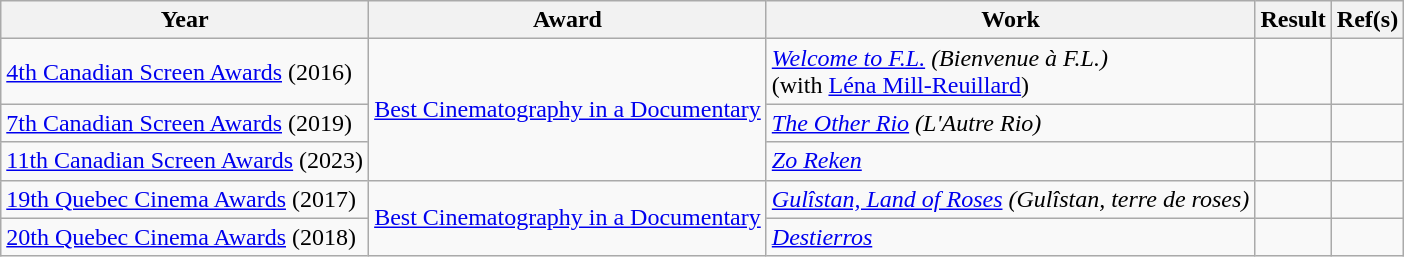<table class="wikitable plainrowheaders sortable">
<tr>
<th>Year</th>
<th>Award</th>
<th>Work</th>
<th>Result</th>
<th>Ref(s)</th>
</tr>
<tr>
<td><a href='#'>4th Canadian Screen Awards</a> (2016)</td>
<td rowspan=3><a href='#'>Best Cinematography in a Documentary</a></td>
<td><em><a href='#'>Welcome to F.L.</a> (Bienvenue à F.L.)</em><br>(with <a href='#'>Léna Mill-Reuillard</a>)</td>
<td></td>
<td></td>
</tr>
<tr>
<td><a href='#'>7th Canadian Screen Awards</a> (2019)</td>
<td><em><a href='#'>The Other Rio</a> (L'Autre Rio)</em></td>
<td></td>
<td></td>
</tr>
<tr>
<td><a href='#'>11th Canadian Screen Awards</a> (2023)</td>
<td><em><a href='#'>Zo Reken</a></em></td>
<td></td>
<td></td>
</tr>
<tr>
<td><a href='#'>19th Quebec Cinema Awards</a> (2017)</td>
<td rowspan=2><a href='#'>Best Cinematography in a Documentary</a></td>
<td><em><a href='#'>Gulîstan, Land of Roses</a> (Gulîstan, terre de roses)</em></td>
<td></td>
<td></td>
</tr>
<tr>
<td><a href='#'>20th Quebec Cinema Awards</a> (2018)</td>
<td><em><a href='#'>Destierros</a></em></td>
<td></td>
<td></td>
</tr>
</table>
